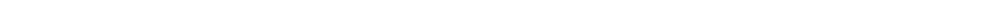<table style="width:1000px; text-align:center;">
<tr style="color:white;">
<td style="background:"></td>
<td style="background:"><strong>54.8%</strong></td>
<td style="background:"></td>
<td style="background:">7.2%</td>
<td style="background:">34.9%</td>
<td style="background:"></td>
</tr>
<tr>
<td></td>
<td></td>
<td></td>
<td></td>
<td></td>
<td></td>
</tr>
</table>
